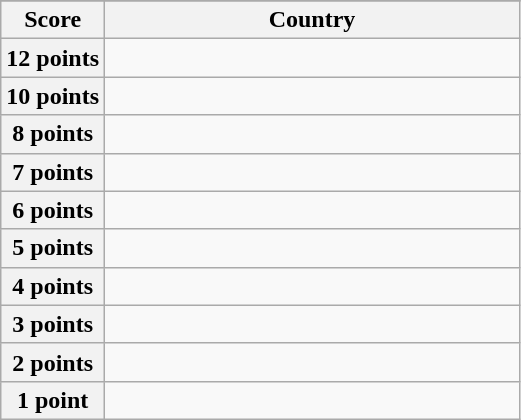<table class="wikitable">
<tr>
</tr>
<tr>
<th scope="col" width="20%">Score</th>
<th scope="col">Country</th>
</tr>
<tr>
<th scope="row">12 points</th>
<td></td>
</tr>
<tr>
<th scope="row">10 points</th>
<td></td>
</tr>
<tr>
<th scope="row">8 points</th>
<td></td>
</tr>
<tr>
<th scope="row">7 points</th>
<td></td>
</tr>
<tr>
<th scope="row">6 points</th>
<td></td>
</tr>
<tr>
<th scope="row">5 points</th>
<td></td>
</tr>
<tr>
<th scope="row">4 points</th>
<td></td>
</tr>
<tr>
<th scope="row">3 points</th>
<td></td>
</tr>
<tr>
<th scope="row">2 points</th>
<td></td>
</tr>
<tr>
<th scope="row">1 point</th>
<td></td>
</tr>
</table>
